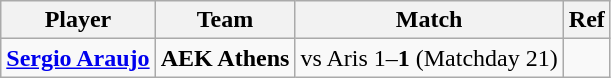<table class="wikitable" style="text-align: left;">
<tr>
<th>Player</th>
<th>Team</th>
<th>Match</th>
<th>Ref</th>
</tr>
<tr>
<td> <strong><a href='#'>Sergio Araujo</a></strong></td>
<td><strong>AEK Athens</strong></td>
<td>vs Aris 1–<strong>1</strong> (Matchday 21)</td>
<td align="center"></td>
</tr>
</table>
